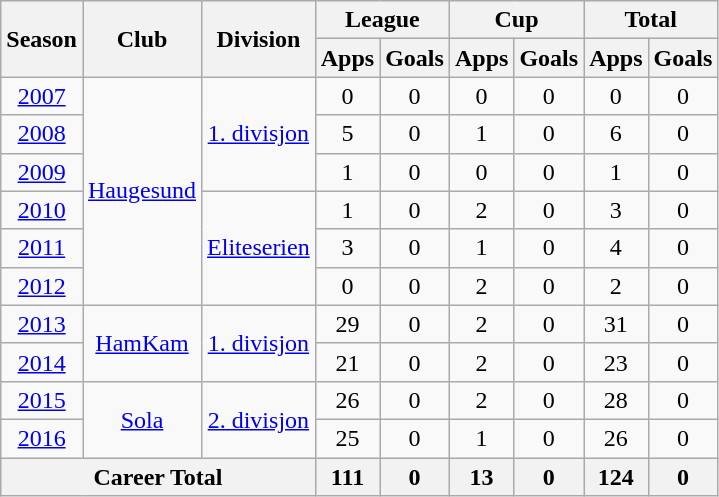<table class="wikitable" style="text-align: center;">
<tr>
<th rowspan="2">Season</th>
<th rowspan="2">Club</th>
<th rowspan="2">Division</th>
<th colspan="2">League</th>
<th colspan="2">Cup</th>
<th colspan="2">Total</th>
</tr>
<tr>
<th>Apps</th>
<th>Goals</th>
<th>Apps</th>
<th>Goals</th>
<th>Apps</th>
<th>Goals</th>
</tr>
<tr>
<td><a href='#'>2007</a></td>
<td rowspan="6" valign="center"><a href='#'>Haugesund</a></td>
<td rowspan="3" valign="center"><a href='#'>1. divisjon</a></td>
<td>0</td>
<td>0</td>
<td>0</td>
<td>0</td>
<td>0</td>
<td>0</td>
</tr>
<tr>
<td><a href='#'>2008</a></td>
<td>5</td>
<td>0</td>
<td>1</td>
<td>0</td>
<td>6</td>
<td>0</td>
</tr>
<tr>
<td><a href='#'>2009</a></td>
<td>1</td>
<td>0</td>
<td>0</td>
<td>0</td>
<td>1</td>
<td>0</td>
</tr>
<tr>
<td><a href='#'>2010</a></td>
<td rowspan="3" valign="center"><a href='#'>Eliteserien</a></td>
<td>1</td>
<td>0</td>
<td>2</td>
<td>0</td>
<td>3</td>
<td>0</td>
</tr>
<tr>
<td><a href='#'>2011</a></td>
<td>3</td>
<td>0</td>
<td>1</td>
<td>0</td>
<td>4</td>
<td>0</td>
</tr>
<tr>
<td><a href='#'>2012</a></td>
<td>0</td>
<td>0</td>
<td>2</td>
<td>0</td>
<td>2</td>
<td>0</td>
</tr>
<tr>
<td><a href='#'>2013</a></td>
<td rowspan="2" valign="center"><a href='#'>HamKam</a></td>
<td rowspan="2" valign="center"><a href='#'>1. divisjon</a></td>
<td>29</td>
<td>0</td>
<td>2</td>
<td>0</td>
<td>31</td>
<td>0</td>
</tr>
<tr>
<td><a href='#'>2014</a></td>
<td>21</td>
<td>0</td>
<td>2</td>
<td>0</td>
<td>23</td>
<td>0</td>
</tr>
<tr>
<td><a href='#'>2015</a></td>
<td rowspan="2" valign="center"><a href='#'>Sola</a></td>
<td rowspan="2" valign="center"><a href='#'>2. divisjon</a></td>
<td>26</td>
<td>0</td>
<td>2</td>
<td>0</td>
<td>28</td>
<td>0</td>
</tr>
<tr>
<td><a href='#'>2016</a></td>
<td>25</td>
<td>0</td>
<td>1</td>
<td>0</td>
<td>26</td>
<td>0</td>
</tr>
<tr>
<th colspan="3">Career Total</th>
<th>111</th>
<th>0</th>
<th>13</th>
<th>0</th>
<th>124</th>
<th>0</th>
</tr>
</table>
